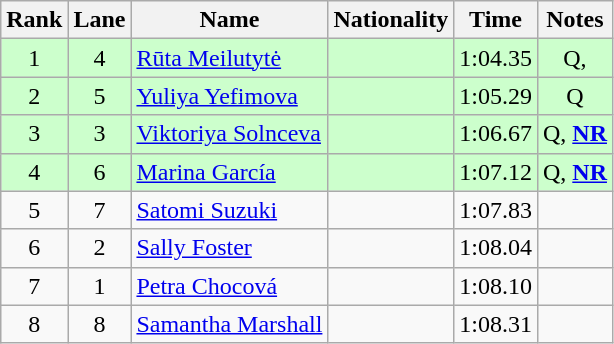<table class="wikitable sortable" style="text-align:center">
<tr>
<th>Rank</th>
<th>Lane</th>
<th>Name</th>
<th>Nationality</th>
<th>Time</th>
<th>Notes</th>
</tr>
<tr bgcolor=ccffcc>
<td>1</td>
<td>4</td>
<td align=left><a href='#'>Rūta Meilutytė</a></td>
<td align=left></td>
<td>1:04.35</td>
<td>Q, </td>
</tr>
<tr bgcolor=ccffcc>
<td>2</td>
<td>5</td>
<td align=left><a href='#'>Yuliya Yefimova</a></td>
<td align=left></td>
<td>1:05.29</td>
<td>Q</td>
</tr>
<tr bgcolor=ccffcc>
<td>3</td>
<td>3</td>
<td align=left><a href='#'>Viktoriya Solnceva</a></td>
<td align=left></td>
<td>1:06.67</td>
<td>Q, <strong><a href='#'>NR</a></strong></td>
</tr>
<tr bgcolor=ccffcc>
<td>4</td>
<td>6</td>
<td align=left><a href='#'>Marina García</a></td>
<td align=left></td>
<td>1:07.12</td>
<td>Q, <strong><a href='#'>NR</a></strong></td>
</tr>
<tr>
<td>5</td>
<td>7</td>
<td align=left><a href='#'>Satomi Suzuki</a></td>
<td align=left></td>
<td>1:07.83</td>
<td></td>
</tr>
<tr>
<td>6</td>
<td>2</td>
<td align=left><a href='#'>Sally Foster</a></td>
<td align=left></td>
<td>1:08.04</td>
<td></td>
</tr>
<tr>
<td>7</td>
<td>1</td>
<td align=left><a href='#'>Petra Chocová</a></td>
<td align=left></td>
<td>1:08.10</td>
<td></td>
</tr>
<tr>
<td>8</td>
<td>8</td>
<td align=left><a href='#'>Samantha Marshall</a></td>
<td align=left></td>
<td>1:08.31</td>
<td></td>
</tr>
</table>
